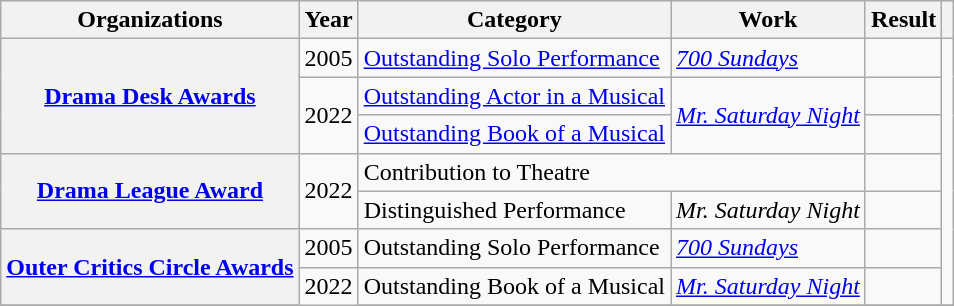<table class= "wikitable plainrowheaders sortable">
<tr>
<th>Organizations</th>
<th scope="col">Year</th>
<th scope="col">Category</th>
<th scope="col">Work</th>
<th scope="col">Result</th>
<th scope="col" class="unsortable"></th>
</tr>
<tr>
<th scope="row" rowspan="3"><a href='#'>Drama Desk Awards</a></th>
<td style="text-align:center;">2005</td>
<td><a href='#'>Outstanding Solo Performance</a></td>
<td><em><a href='#'>700 Sundays</a></em></td>
<td></td>
<td rowspan=7></td>
</tr>
<tr>
<td rowspan=2 style="text-align:center;">2022</td>
<td><a href='#'>Outstanding Actor in a Musical</a></td>
<td rowspan=2><em><a href='#'>Mr. Saturday Night</a></em></td>
<td></td>
</tr>
<tr>
<td><a href='#'>Outstanding Book of a Musical</a></td>
<td></td>
</tr>
<tr>
<th scope="row" rowspan="2"><a href='#'>Drama League Award</a></th>
<td rowspan=2 style="text-align:center;">2022</td>
<td colspan=2>Contribution to Theatre</td>
<td></td>
</tr>
<tr>
<td>Distinguished Performance</td>
<td><em>Mr. Saturday Night</em></td>
<td></td>
</tr>
<tr>
<th scope="row" rowspan="2"><a href='#'>Outer Critics Circle Awards</a></th>
<td style="text-align:center;">2005</td>
<td>Outstanding Solo Performance</td>
<td><em><a href='#'>700 Sundays</a></em></td>
<td></td>
</tr>
<tr>
<td rowspan=2 style="text-align:center;">2022</td>
<td>Outstanding Book of a Musical</td>
<td><em><a href='#'>Mr. Saturday Night</a></em></td>
<td></td>
</tr>
<tr>
</tr>
</table>
